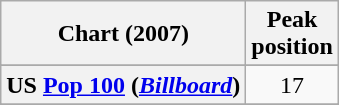<table class="wikitable plainrowheaders sortable">
<tr>
<th>Chart (2007)</th>
<th>Peak<br>position</th>
</tr>
<tr>
</tr>
<tr>
</tr>
<tr>
<th scope="row">US <a href='#'>Pop 100</a> (<em><a href='#'>Billboard</a></em>)</th>
<td align="center">17</td>
</tr>
<tr>
</tr>
<tr>
</tr>
<tr>
</tr>
<tr>
</tr>
</table>
